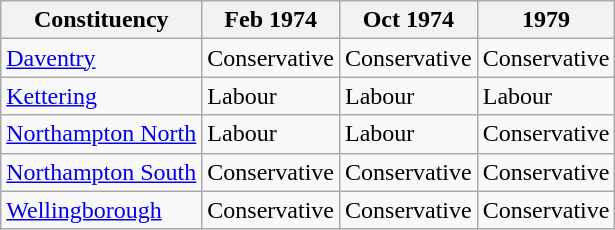<table class="wikitable">
<tr>
<th>Constituency</th>
<th>Feb 1974</th>
<th>Oct 1974</th>
<th>1979</th>
</tr>
<tr>
<td><a href='#'>Daventry</a></td>
<td bgcolor=>Conservative</td>
<td bgcolor=>Conservative</td>
<td bgcolor=>Conservative</td>
</tr>
<tr>
<td><a href='#'>Kettering</a></td>
<td bgcolor=>Labour</td>
<td bgcolor=>Labour</td>
<td bgcolor=>Labour</td>
</tr>
<tr>
<td><a href='#'>Northampton North</a></td>
<td bgcolor=>Labour</td>
<td bgcolor=>Labour</td>
<td bgcolor=>Conservative</td>
</tr>
<tr>
<td><a href='#'>Northampton South</a></td>
<td bgcolor=>Conservative</td>
<td bgcolor=>Conservative</td>
<td bgcolor=>Conservative</td>
</tr>
<tr>
<td><a href='#'>Wellingborough</a></td>
<td bgcolor=>Conservative</td>
<td bgcolor=>Conservative</td>
<td bgcolor=>Conservative</td>
</tr>
</table>
